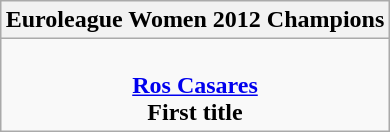<table class=wikitable style="text-align:center; margin:auto">
<tr>
<th>Euroleague Women 2012 Champions</th>
</tr>
<tr>
<td><br> <strong><a href='#'>Ros Casares</a></strong> <br> <strong>First title</strong></td>
</tr>
</table>
